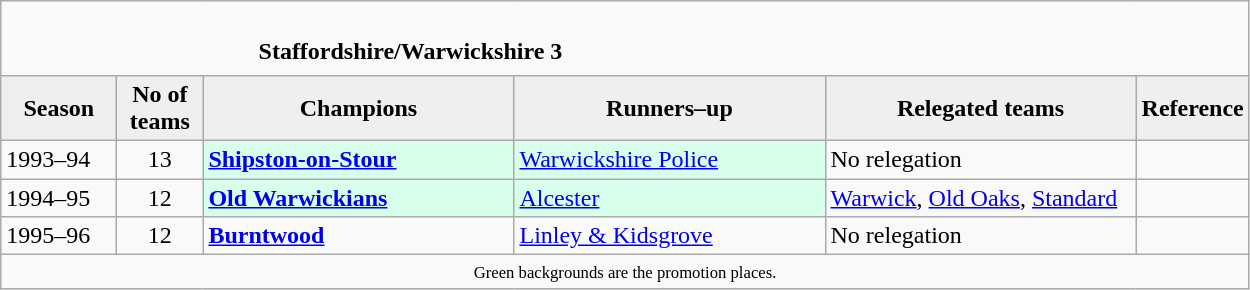<table class="wikitable" style="text-align: left;">
<tr>
<td colspan="11" cellpadding="0" cellspacing="0"><br><table border="0" style="width:100%;" cellpadding="0" cellspacing="0">
<tr>
<td style="width:20%; border:0;"></td>
<td style="border:0;"><strong>Staffordshire/Warwickshire 3</strong></td>
<td style="width:20%; border:0;"></td>
</tr>
</table>
</td>
</tr>
<tr>
<th style="background:#efefef; width:70px;">Season</th>
<th style="background:#efefef; width:50px;">No of teams</th>
<th style="background:#efefef; width:200px;">Champions</th>
<th style="background:#efefef; width:200px;">Runners–up</th>
<th style="background:#efefef; width:200px;">Relegated teams</th>
<th style="background:#efefef; width:50px;">Reference</th>
</tr>
<tr align=left>
<td>1993–94</td>
<td style="text-align: center;">13</td>
<td style="background:#d8ffeb;"><strong><a href='#'>Shipston-on-Stour</a></strong></td>
<td style="background:#d8ffeb;"><a href='#'>Warwickshire Police</a></td>
<td>No relegation</td>
<td></td>
</tr>
<tr>
<td>1994–95</td>
<td style="text-align: center;">12</td>
<td style="background:#d8ffeb;"><strong><a href='#'>Old Warwickians</a></strong></td>
<td style="background:#d8ffeb;"><a href='#'>Alcester</a></td>
<td><a href='#'>Warwick</a>, <a href='#'>Old Oaks</a>, <a href='#'>Standard</a></td>
<td></td>
</tr>
<tr>
<td>1995–96</td>
<td style="text-align: center;">12</td>
<td><strong><a href='#'>Burntwood</a></strong></td>
<td><a href='#'>Linley & Kidsgrove</a></td>
<td>No relegation</td>
<td></td>
</tr>
<tr>
<td colspan="15"  style="border:0; font-size:smaller; text-align:center;"><small><span>Green backgrounds</span> are the promotion places.</small></td>
</tr>
</table>
